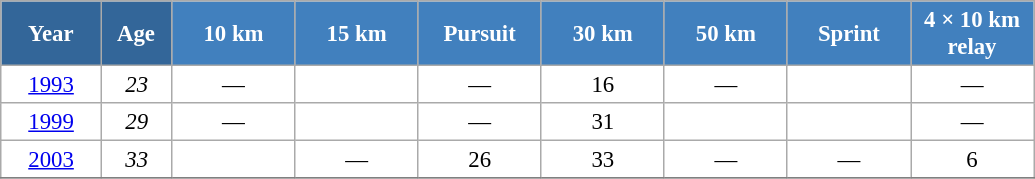<table class="wikitable" style="font-size:95%; text-align:center; border:grey solid 1px; border-collapse:collapse; background:#ffffff;">
<tr>
<th style="background-color:#369; color:white; width:60px;"> Year </th>
<th style="background-color:#369; color:white; width:40px;"> Age </th>
<th style="background-color:#4180be; color:white; width:75px;"> 10 km </th>
<th style="background-color:#4180be; color:white; width:75px;"> 15 km </th>
<th style="background-color:#4180be; color:white; width:75px;"> Pursuit </th>
<th style="background-color:#4180be; color:white; width:75px;"> 30 km </th>
<th style="background-color:#4180be; color:white; width:75px;"> 50 km </th>
<th style="background-color:#4180be; color:white; width:75px;"> Sprint </th>
<th style="background-color:#4180be; color:white; width:75px;"> 4 × 10 km <br> relay </th>
</tr>
<tr>
<td><a href='#'>1993</a></td>
<td><em>23</em></td>
<td>—</td>
<td></td>
<td>—</td>
<td>16</td>
<td>—</td>
<td></td>
<td>—</td>
</tr>
<tr>
<td><a href='#'>1999</a></td>
<td><em>29</em></td>
<td>—</td>
<td></td>
<td>—</td>
<td>31</td>
<td></td>
<td></td>
<td>—</td>
</tr>
<tr>
<td><a href='#'>2003</a></td>
<td><em>33</em></td>
<td></td>
<td>—</td>
<td>26</td>
<td>33</td>
<td>—</td>
<td>—</td>
<td>6</td>
</tr>
<tr>
</tr>
</table>
